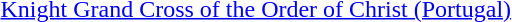<table>
<tr>
<td rowspan=2 style="width:60px; vertical-align:top;"></td>
<td><a href='#'>Knight Grand Cross of the Order of Christ (Portugal)</a></td>
</tr>
<tr>
<td></td>
</tr>
</table>
